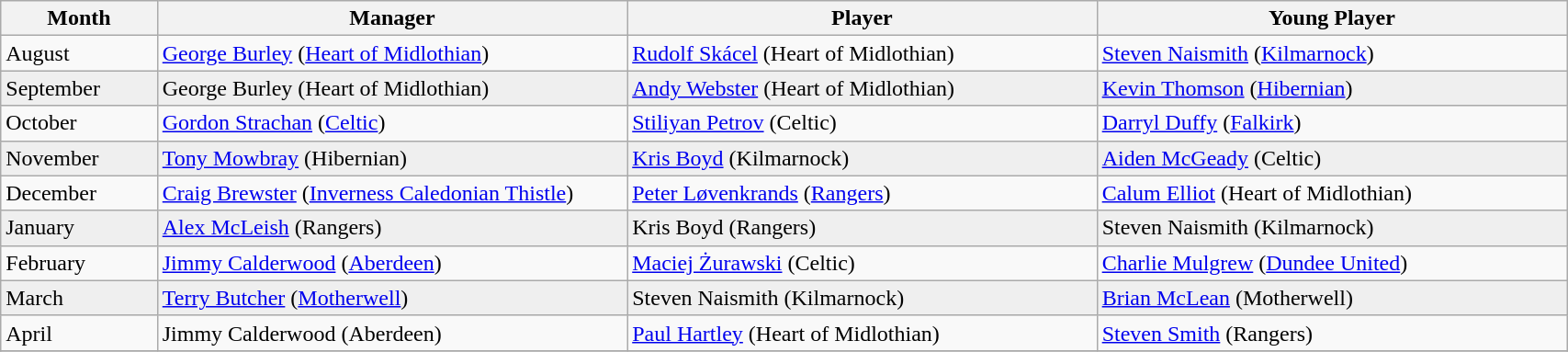<table class="wikitable" style="width: 90%">
<tr>
<th style="width: 10%">Month</th>
<th style="width: 30%">Manager</th>
<th style="width: 30%">Player</th>
<th style="width: 30%">Young Player</th>
</tr>
<tr>
<td>August</td>
<td><a href='#'>George Burley</a> (<a href='#'>Heart of Midlothian</a>)</td>
<td><a href='#'>Rudolf Skácel</a> (Heart of Midlothian)</td>
<td><a href='#'>Steven Naismith</a> (<a href='#'>Kilmarnock</a>)</td>
</tr>
<tr style="background-color: #efefef">
<td>September</td>
<td>George Burley (Heart of Midlothian)</td>
<td><a href='#'>Andy Webster</a> (Heart of Midlothian)</td>
<td><a href='#'>Kevin Thomson</a> (<a href='#'>Hibernian</a>)</td>
</tr>
<tr>
<td>October</td>
<td><a href='#'>Gordon Strachan</a> (<a href='#'>Celtic</a>)</td>
<td><a href='#'>Stiliyan Petrov</a> (Celtic)</td>
<td><a href='#'>Darryl Duffy</a> (<a href='#'>Falkirk</a>)</td>
</tr>
<tr style="background-color: #efefef">
<td>November</td>
<td><a href='#'>Tony Mowbray</a> (Hibernian)</td>
<td><a href='#'>Kris Boyd</a> (Kilmarnock)</td>
<td><a href='#'>Aiden McGeady</a> (Celtic)</td>
</tr>
<tr>
<td>December</td>
<td><a href='#'>Craig Brewster</a> (<a href='#'>Inverness Caledonian Thistle</a>)</td>
<td><a href='#'>Peter Løvenkrands</a> (<a href='#'>Rangers</a>)</td>
<td><a href='#'>Calum Elliot</a> (Heart of Midlothian)</td>
</tr>
<tr style="background-color: #efefef">
<td>January</td>
<td><a href='#'>Alex McLeish</a> (Rangers)</td>
<td>Kris Boyd (Rangers)</td>
<td>Steven Naismith (Kilmarnock)</td>
</tr>
<tr>
<td>February</td>
<td><a href='#'>Jimmy Calderwood</a> (<a href='#'>Aberdeen</a>)</td>
<td><a href='#'>Maciej Żurawski</a> (Celtic)</td>
<td><a href='#'>Charlie Mulgrew</a> (<a href='#'>Dundee United</a>)</td>
</tr>
<tr style="background-color: #efefef">
<td>March</td>
<td><a href='#'>Terry Butcher</a> (<a href='#'>Motherwell</a>)</td>
<td>Steven Naismith (Kilmarnock)</td>
<td><a href='#'>Brian McLean</a> (Motherwell)</td>
</tr>
<tr>
<td>April</td>
<td>Jimmy Calderwood (Aberdeen)</td>
<td><a href='#'>Paul Hartley</a> (Heart of Midlothian)</td>
<td><a href='#'>Steven Smith</a> (Rangers)</td>
</tr>
<tr>
</tr>
</table>
